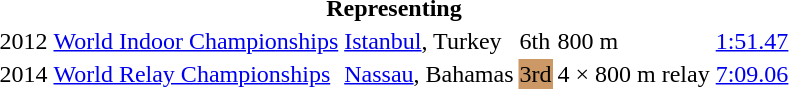<table>
<tr>
<th colspan="6">Representing </th>
</tr>
<tr>
<td>2012</td>
<td><a href='#'>World Indoor Championships</a></td>
<td><a href='#'>Istanbul</a>, Turkey</td>
<td>6th</td>
<td>800 m</td>
<td><a href='#'>1:51.47</a></td>
</tr>
<tr>
<td>2014</td>
<td><a href='#'>World Relay Championships</a></td>
<td><a href='#'>Nassau</a>, Bahamas</td>
<td style="background:#c96;">3rd</td>
<td>4 × 800 m relay</td>
<td><a href='#'>7:09.06</a></td>
</tr>
</table>
